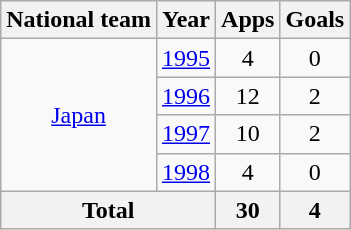<table class="wikitable" style="text-align:center">
<tr>
<th>National team</th>
<th>Year</th>
<th>Apps</th>
<th>Goals</th>
</tr>
<tr>
<td rowspan="4"><a href='#'>Japan</a></td>
<td><a href='#'>1995</a></td>
<td>4</td>
<td>0</td>
</tr>
<tr>
<td><a href='#'>1996</a></td>
<td>12</td>
<td>2</td>
</tr>
<tr>
<td><a href='#'>1997</a></td>
<td>10</td>
<td>2</td>
</tr>
<tr>
<td><a href='#'>1998</a></td>
<td>4</td>
<td>0</td>
</tr>
<tr>
<th colspan="2">Total</th>
<th>30</th>
<th>4</th>
</tr>
</table>
